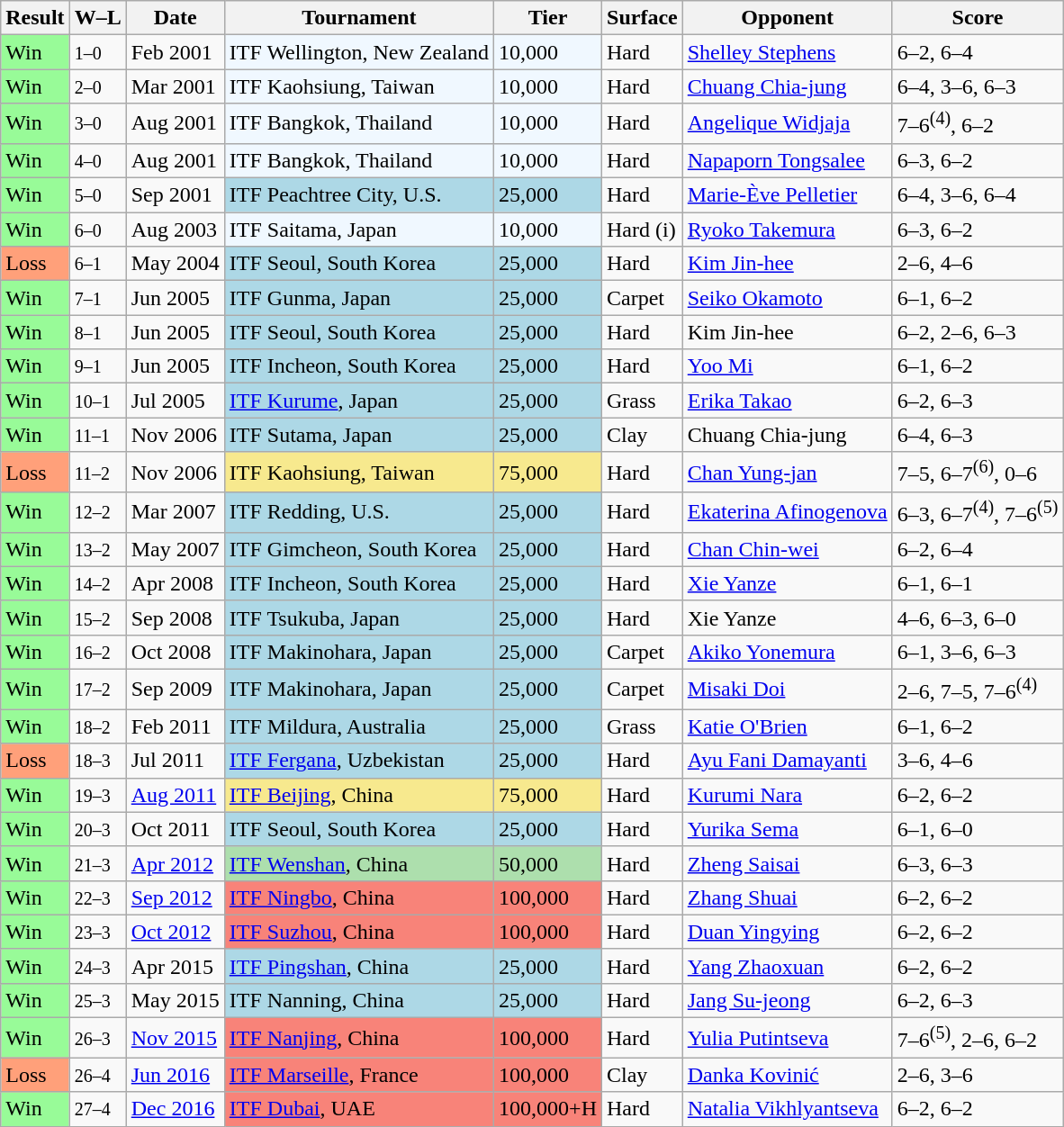<table class="sortable wikitable">
<tr>
<th>Result</th>
<th class=unsortable>W–L</th>
<th>Date</th>
<th>Tournament</th>
<th>Tier</th>
<th>Surface</th>
<th>Opponent</th>
<th class=unsortable>Score</th>
</tr>
<tr>
<td style=background:#98fb98>Win</td>
<td><small>1–0</small></td>
<td>Feb 2001</td>
<td style=background:#f0f8ff>ITF Wellington, New Zealand</td>
<td style=background:#f0f8ff>10,000</td>
<td>Hard</td>
<td> <a href='#'>Shelley Stephens</a></td>
<td>6–2, 6–4</td>
</tr>
<tr>
<td style=background:#98fb98>Win</td>
<td><small>2–0</small></td>
<td>Mar 2001</td>
<td style=background:#f0f8ff>ITF Kaohsiung, Taiwan</td>
<td style=background:#f0f8ff>10,000</td>
<td>Hard</td>
<td> <a href='#'>Chuang Chia-jung</a></td>
<td>6–4, 3–6, 6–3</td>
</tr>
<tr>
<td style=background:#98fb98>Win</td>
<td><small>3–0</small></td>
<td>Aug 2001</td>
<td style=background:#f0f8ff>ITF Bangkok, Thailand</td>
<td style=background:#f0f8ff>10,000</td>
<td>Hard</td>
<td> <a href='#'>Angelique Widjaja</a></td>
<td>7–6<sup>(4)</sup>, 6–2</td>
</tr>
<tr>
<td style=background:#98fb98>Win</td>
<td><small>4–0</small></td>
<td>Aug 2001</td>
<td style=background:#f0f8ff>ITF Bangkok, Thailand</td>
<td style=background:#f0f8ff>10,000</td>
<td>Hard</td>
<td> <a href='#'>Napaporn Tongsalee</a></td>
<td>6–3, 6–2</td>
</tr>
<tr>
<td style=background:#98fb98>Win</td>
<td><small>5–0</small></td>
<td>Sep 2001</td>
<td style=background:lightblue>ITF Peachtree City, U.S.</td>
<td style=background:lightblue>25,000</td>
<td>Hard</td>
<td> <a href='#'>Marie-Ève Pelletier</a></td>
<td>6–4, 3–6, 6–4</td>
</tr>
<tr>
<td style=background:#98fb98>Win</td>
<td><small>6–0</small></td>
<td>Aug 2003</td>
<td style=background:#f0f8ff>ITF Saitama, Japan</td>
<td style=background:#f0f8ff>10,000</td>
<td>Hard (i)</td>
<td> <a href='#'>Ryoko Takemura</a></td>
<td>6–3, 6–2</td>
</tr>
<tr>
<td style=background:#ffa07a>Loss</td>
<td><small>6–1</small></td>
<td>May 2004</td>
<td style=background:lightblue>ITF Seoul, South Korea</td>
<td style=background:lightblue>25,000</td>
<td>Hard</td>
<td> <a href='#'>Kim Jin-hee</a></td>
<td>2–6, 4–6</td>
</tr>
<tr>
<td style=background:#98fb98>Win</td>
<td><small>7–1</small></td>
<td>Jun 2005</td>
<td style=background:lightblue>ITF Gunma, Japan</td>
<td style=background:lightblue>25,000</td>
<td>Carpet</td>
<td> <a href='#'>Seiko Okamoto</a></td>
<td>6–1, 6–2</td>
</tr>
<tr>
<td style=background:#98fb98>Win</td>
<td><small>8–1</small></td>
<td>Jun 2005</td>
<td style=background:lightblue>ITF Seoul, South Korea</td>
<td style=background:lightblue>25,000</td>
<td>Hard</td>
<td> Kim Jin-hee</td>
<td>6–2, 2–6, 6–3</td>
</tr>
<tr>
<td style=background:#98fb98>Win</td>
<td><small>9–1</small></td>
<td>Jun 2005</td>
<td style=background:lightblue>ITF Incheon, South Korea</td>
<td style=background:lightblue>25,000</td>
<td>Hard</td>
<td> <a href='#'>Yoo Mi</a></td>
<td>6–1, 6–2</td>
</tr>
<tr>
<td style=background:#98fb98>Win</td>
<td><small>10–1</small></td>
<td>Jul 2005</td>
<td style=background:lightblue><a href='#'>ITF Kurume</a>, Japan</td>
<td style=background:lightblue>25,000</td>
<td>Grass</td>
<td> <a href='#'>Erika Takao</a></td>
<td>6–2, 6–3</td>
</tr>
<tr>
<td style=background:#98fb98>Win</td>
<td><small>11–1</small></td>
<td>Nov 2006</td>
<td style=background:lightblue>ITF Sutama, Japan</td>
<td style=background:lightblue>25,000</td>
<td>Clay</td>
<td> Chuang Chia-jung</td>
<td>6–4, 6–3</td>
</tr>
<tr>
<td style=background:#ffa07a>Loss</td>
<td><small>11–2</small></td>
<td>Nov 2006</td>
<td style=background:#f7e98e>ITF Kaohsiung, Taiwan</td>
<td style=background:#f7e98e>75,000</td>
<td>Hard</td>
<td> <a href='#'>Chan Yung-jan</a></td>
<td>7–5, 6–7<sup>(6)</sup>, 0–6</td>
</tr>
<tr>
<td style=background:#98fb98>Win</td>
<td><small>12–2</small></td>
<td>Mar 2007</td>
<td style=background:lightblue>ITF Redding, U.S.</td>
<td style=background:lightblue>25,000</td>
<td>Hard</td>
<td> <a href='#'>Ekaterina Afinogenova</a></td>
<td>6–3, 6–7<sup>(4)</sup>, 7–6<sup>(5)</sup></td>
</tr>
<tr>
<td style=background:#98fb98>Win</td>
<td><small>13–2</small></td>
<td>May 2007</td>
<td style=background:lightblue>ITF Gimcheon, South Korea</td>
<td style=background:lightblue>25,000</td>
<td>Hard</td>
<td> <a href='#'>Chan Chin-wei</a></td>
<td>6–2, 6–4</td>
</tr>
<tr>
<td style=background:#98fb98>Win</td>
<td><small>14–2</small></td>
<td>Apr 2008</td>
<td style=background:lightblue>ITF Incheon, South Korea</td>
<td style=background:lightblue>25,000</td>
<td>Hard</td>
<td> <a href='#'>Xie Yanze</a></td>
<td>6–1, 6–1</td>
</tr>
<tr>
<td style=background:#98fb98>Win</td>
<td><small>15–2</small></td>
<td>Sep 2008</td>
<td style=background:lightblue>ITF Tsukuba, Japan</td>
<td style=background:lightblue>25,000</td>
<td>Hard</td>
<td> Xie Yanze</td>
<td>4–6, 6–3, 6–0</td>
</tr>
<tr>
<td style=background:#98fb98>Win</td>
<td><small>16–2</small></td>
<td>Oct 2008</td>
<td style=background:lightblue>ITF Makinohara, Japan</td>
<td style=background:lightblue>25,000</td>
<td>Carpet</td>
<td> <a href='#'>Akiko Yonemura</a></td>
<td>6–1, 3–6, 6–3</td>
</tr>
<tr>
<td style=background:#98fb98>Win</td>
<td><small>17–2</small></td>
<td>Sep 2009</td>
<td style=background:lightblue>ITF Makinohara, Japan</td>
<td style=background:lightblue>25,000</td>
<td>Carpet</td>
<td> <a href='#'>Misaki Doi</a></td>
<td>2–6, 7–5, 7–6<sup>(4)</sup></td>
</tr>
<tr>
<td style=background:#98fb98>Win</td>
<td><small>18–2</small></td>
<td>Feb 2011</td>
<td style=background:lightblue>ITF Mildura, Australia</td>
<td style=background:lightblue>25,000</td>
<td>Grass</td>
<td> <a href='#'>Katie O'Brien</a></td>
<td>6–1, 6–2</td>
</tr>
<tr>
<td style=background:#ffa07a>Loss</td>
<td><small>18–3</small></td>
<td>Jul 2011</td>
<td style=background:lightblue><a href='#'>ITF Fergana</a>, Uzbekistan</td>
<td style=background:lightblue>25,000</td>
<td>Hard</td>
<td> <a href='#'>Ayu Fani Damayanti</a></td>
<td>3–6, 4–6</td>
</tr>
<tr>
<td style=background:#98fb98>Win</td>
<td><small>19–3</small></td>
<td><a href='#'>Aug 2011</a></td>
<td style=background:#f7e98e><a href='#'>ITF Beijing</a>, China</td>
<td style=background:#f7e98e>75,000</td>
<td>Hard</td>
<td> <a href='#'>Kurumi Nara</a></td>
<td>6–2, 6–2</td>
</tr>
<tr>
<td style=background:#98fb98>Win</td>
<td><small>20–3</small></td>
<td>Oct 2011</td>
<td style=background:lightblue>ITF Seoul, South Korea</td>
<td style=background:lightblue>25,000</td>
<td>Hard</td>
<td> <a href='#'>Yurika Sema</a></td>
<td>6–1, 6–0</td>
</tr>
<tr>
<td style=background:#98fb98>Win</td>
<td><small>21–3</small></td>
<td><a href='#'>Apr 2012</a></td>
<td style=background:#addfad><a href='#'>ITF Wenshan</a>, China</td>
<td style=background:#addfad>50,000</td>
<td>Hard</td>
<td> <a href='#'>Zheng Saisai</a></td>
<td>6–3, 6–3</td>
</tr>
<tr>
<td style=background:#98fb98>Win</td>
<td><small>22–3</small></td>
<td><a href='#'>Sep 2012</a></td>
<td style=background:#f88379><a href='#'>ITF Ningbo</a>, China</td>
<td style=background:#f88379>100,000</td>
<td>Hard</td>
<td> <a href='#'>Zhang Shuai</a></td>
<td>6–2, 6–2</td>
</tr>
<tr>
<td style=background:#98fb98>Win</td>
<td><small>23–3</small></td>
<td><a href='#'>Oct 2012</a></td>
<td style=background:#f88379><a href='#'>ITF Suzhou</a>, China</td>
<td style=background:#f88379>100,000</td>
<td>Hard</td>
<td> <a href='#'>Duan Yingying</a></td>
<td>6–2, 6–2</td>
</tr>
<tr>
<td style=background:#98fb98>Win</td>
<td><small>24–3</small></td>
<td>Apr 2015</td>
<td style=background:lightblue><a href='#'>ITF Pingshan</a>, China</td>
<td style=background:lightblue>25,000</td>
<td>Hard</td>
<td> <a href='#'>Yang Zhaoxuan</a></td>
<td>6–2, 6–2</td>
</tr>
<tr>
<td style=background:#98fb98>Win</td>
<td><small>25–3</small></td>
<td>May 2015</td>
<td style=background:lightblue>ITF Nanning, China</td>
<td style=background:lightblue>25,000</td>
<td>Hard</td>
<td> <a href='#'>Jang Su-jeong</a></td>
<td>6–2, 6–3</td>
</tr>
<tr>
<td style=background:#98fb98>Win</td>
<td><small>26–3</small></td>
<td><a href='#'>Nov 2015</a></td>
<td style=background:#f88379><a href='#'>ITF Nanjing</a>, China</td>
<td style=background:#f88379>100,000</td>
<td>Hard</td>
<td> <a href='#'>Yulia Putintseva</a></td>
<td>7–6<sup>(5)</sup>, 2–6, 6–2</td>
</tr>
<tr>
<td style=background:#ffa07a>Loss</td>
<td><small>26–4</small></td>
<td><a href='#'>Jun 2016</a></td>
<td style=background:#f88379><a href='#'>ITF Marseille</a>, France</td>
<td style=background:#f88379>100,000</td>
<td>Clay</td>
<td> <a href='#'>Danka Kovinić</a></td>
<td>2–6, 3–6</td>
</tr>
<tr>
<td style=background:#98fb98>Win</td>
<td><small>27–4</small></td>
<td><a href='#'>Dec 2016</a></td>
<td style=background:#f88379><a href='#'>ITF Dubai</a>, UAE</td>
<td style=background:#f88379>100,000+H</td>
<td>Hard</td>
<td> <a href='#'>Natalia Vikhlyantseva</a></td>
<td>6–2, 6–2</td>
</tr>
</table>
